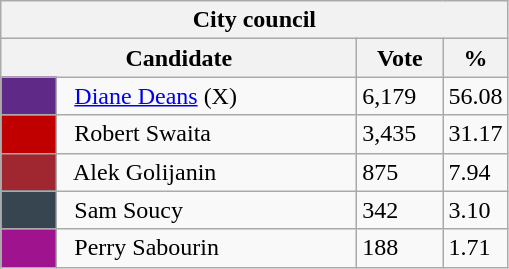<table class="wikitable">
<tr>
<th colspan="4">City council</th>
</tr>
<tr>
<th bgcolor="#DDDDFF" width="230px" colspan="2">Candidate</th>
<th bgcolor="#DDDDFF" width="50px">Vote</th>
<th bgcolor="#DDDDFF" width="30px">%</th>
</tr>
<tr>
<td bgcolor=#5F2987 width="30px"> </td>
<td>  <a href='#'>Diane Deans</a> (X)</td>
<td>6,179</td>
<td>56.08</td>
</tr>
<tr>
<td bgcolor=#C00000 width="30px"> </td>
<td>  Robert Swaita</td>
<td>3,435</td>
<td>31.17</td>
</tr>
<tr>
<td bgcolor=#A0262F width="30px"> </td>
<td>  Alek Golijanin</td>
<td>875</td>
<td>7.94</td>
</tr>
<tr>
<td bgcolor=#36454F width="30px"> </td>
<td>  Sam Soucy</td>
<td>342</td>
<td>3.10</td>
</tr>
<tr>
<td bgcolor=#A0138E width="30px"> </td>
<td>  Perry Sabourin</td>
<td>188</td>
<td>1.71</td>
</tr>
</table>
